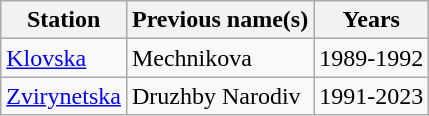<table class="wikitable" style="border-collapse: collapse; text-align: left;">
<tr>
<th>Station</th>
<th>Previous name(s)</th>
<th>Years</th>
</tr>
<tr>
<td style="text-align: left;"><a href='#'>Klovska</a></td>
<td>Mechnikova</td>
<td>1989-1992</td>
</tr>
<tr>
<td style="text-align: left;"><a href='#'>Zvirynetska</a></td>
<td>Druzhby Narodiv</td>
<td>1991-2023</td>
</tr>
</table>
